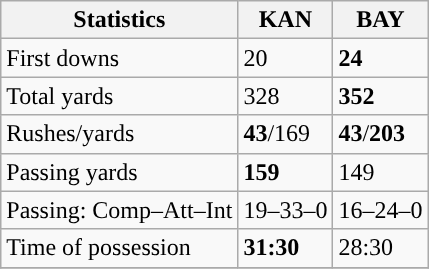<table class="wikitable" style="float: left;">
<tr>
<th>Statistics</th>
<th>KAN</th>
<th>BAY</th>
</tr>
<tr>
<td>First downs</td>
<td>20</td>
<td><strong>24</strong></td>
</tr>
<tr>
<td>Total yards</td>
<td>328</td>
<td><strong>352</strong></td>
</tr>
<tr>
<td>Rushes/yards</td>
<td><strong>43</strong>/169</td>
<td><strong>43</strong>/<strong>203</strong></td>
</tr>
<tr>
<td>Passing yards</td>
<td><strong>159</strong></td>
<td>149</td>
</tr>
<tr>
<td>Passing: Comp–Att–Int</td>
<td>19–33–0</td>
<td>16–24–0</td>
</tr>
<tr>
<td>Time of possession</td>
<td><strong>31:30</strong></td>
<td>28:30</td>
</tr>
<tr>
</tr>
</table>
